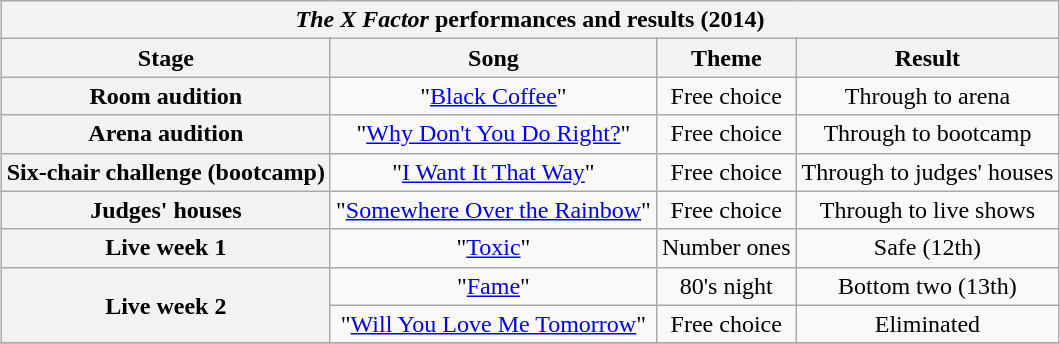<table class="wikitable collapsible collapsed" style="margin:1em auto 1em auto; text-align:center;">
<tr>
<th colspan="4"><em>The X Factor</em> performances and results (2014)</th>
</tr>
<tr>
<th scope="col">Stage</th>
<th scope="col">Song</th>
<th scope="col">Theme</th>
<th scope="col">Result</th>
</tr>
<tr>
<th scope="row">Room audition</th>
<td>"<a href='#'>Black Coffee</a>"</td>
<td>Free choice</td>
<td>Through to arena</td>
</tr>
<tr>
<th scope="row">Arena audition</th>
<td>"<a href='#'>Why Don't You Do Right?</a>"</td>
<td>Free choice</td>
<td>Through to bootcamp</td>
</tr>
<tr>
<th scope="row">Six-chair challenge (bootcamp)</th>
<td>"<a href='#'>I Want It That Way</a>"</td>
<td>Free choice</td>
<td>Through to judges' houses</td>
</tr>
<tr>
<th scope="row">Judges' houses</th>
<td>"<a href='#'>Somewhere Over the Rainbow</a>"</td>
<td>Free choice</td>
<td>Through to live shows</td>
</tr>
<tr>
<th scope="row">Live week 1</th>
<td>"<a href='#'>Toxic</a>"</td>
<td>Number ones</td>
<td>Safe (12th)</td>
</tr>
<tr>
<th rowspan="2">Live week 2</th>
<td>"<a href='#'>Fame</a>"</td>
<td>80's night</td>
<td>Bottom two (13th)</td>
</tr>
<tr>
<td scope="row">"<a href='#'>Will You Love Me Tomorrow</a>"</td>
<td>Free choice</td>
<td>Eliminated</td>
</tr>
<tr>
</tr>
</table>
